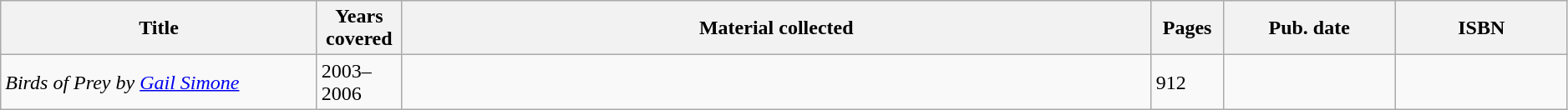<table class="wikitable sortable" width=99%>
<tr>
<th width="245px">Title</th>
<th width="60px">Years covered</th>
<th class="unsortable">Material collected</th>
<th width="50px">Pages</th>
<th width="130px">Pub. date</th>
<th class="unsortable" width="130px">ISBN</th>
</tr>
<tr>
<td><em>Birds of Prey by <a href='#'>Gail Simone</a></em></td>
<td>2003–2006</td>
<td></td>
<td>912</td>
<td></td>
<td></td>
</tr>
</table>
